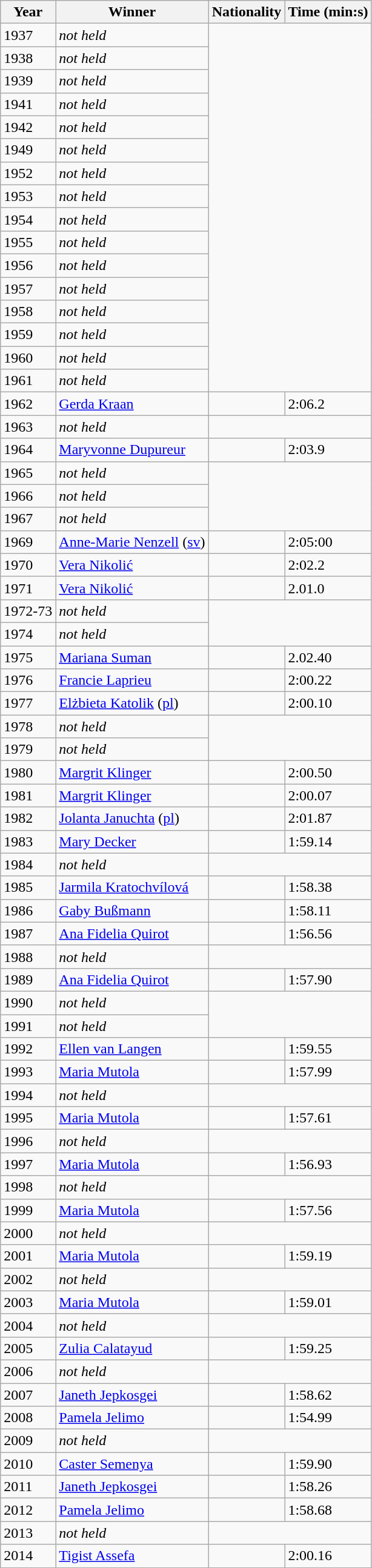<table class="wikitable collapsible collapsed" style="float:left">
<tr>
<th>Year</th>
<th>Winner</th>
<th>Nationality</th>
<th>Time (min:s)</th>
</tr>
<tr>
<td>1937</td>
<td><em>not held</em></td>
</tr>
<tr>
<td>1938</td>
<td><em>not held</em></td>
</tr>
<tr>
<td>1939</td>
<td><em>not held</em></td>
</tr>
<tr>
<td>1941</td>
<td><em>not held</em></td>
</tr>
<tr>
<td>1942</td>
<td><em>not held</em></td>
</tr>
<tr>
<td>1949</td>
<td><em>not held</em></td>
</tr>
<tr>
<td>1952</td>
<td><em>not held</em></td>
</tr>
<tr>
<td>1953</td>
<td><em>not held</em></td>
</tr>
<tr>
<td>1954</td>
<td><em>not held</em></td>
</tr>
<tr>
<td>1955</td>
<td><em>not held</em></td>
</tr>
<tr>
<td>1956</td>
<td><em>not held</em></td>
</tr>
<tr>
<td>1957</td>
<td><em>not held</em></td>
</tr>
<tr>
<td>1958</td>
<td><em>not held</em></td>
</tr>
<tr>
<td>1959</td>
<td><em>not held</em></td>
</tr>
<tr>
<td>1960</td>
<td><em>not held</em></td>
</tr>
<tr>
<td>1961</td>
<td><em>not held</em></td>
</tr>
<tr>
<td>1962</td>
<td><a href='#'>Gerda Kraan</a></td>
<td></td>
<td>2:06.2</td>
</tr>
<tr>
<td>1963</td>
<td><em>not held</em></td>
</tr>
<tr>
<td>1964</td>
<td><a href='#'>Maryvonne Dupureur</a></td>
<td></td>
<td>2:03.9</td>
</tr>
<tr>
<td>1965</td>
<td><em>not held</em></td>
</tr>
<tr>
<td>1966</td>
<td><em>not held</em></td>
</tr>
<tr>
<td>1967</td>
<td><em>not held</em></td>
</tr>
<tr>
<td>1969</td>
<td><a href='#'>Anne-Marie Nenzell</a> (<a href='#'>sv</a>)</td>
<td></td>
<td>2:05:00</td>
</tr>
<tr>
<td>1970</td>
<td><a href='#'>Vera Nikolić</a></td>
<td></td>
<td>2:02.2</td>
</tr>
<tr>
<td>1971</td>
<td><a href='#'>Vera Nikolić</a></td>
<td></td>
<td>2.01.0</td>
</tr>
<tr>
<td>1972-73</td>
<td><em>not held</em></td>
</tr>
<tr>
<td>1974</td>
<td><em>not held</em></td>
</tr>
<tr>
<td>1975</td>
<td><a href='#'>Mariana Suman</a></td>
<td></td>
<td>2.02.40</td>
</tr>
<tr>
<td>1976</td>
<td><a href='#'>Francie Laprieu</a></td>
<td></td>
<td>2:00.22</td>
</tr>
<tr>
<td>1977</td>
<td><a href='#'>Elżbieta Katolik</a> (<a href='#'>pl</a>)</td>
<td></td>
<td>2:00.10</td>
</tr>
<tr>
<td>1978</td>
<td><em>not held</em></td>
</tr>
<tr>
<td>1979</td>
<td><em>not held</em></td>
</tr>
<tr>
<td>1980</td>
<td><a href='#'>Margrit Klinger</a></td>
<td></td>
<td>2:00.50</td>
</tr>
<tr>
<td>1981</td>
<td><a href='#'>Margrit Klinger</a></td>
<td></td>
<td>2:00.07</td>
</tr>
<tr>
<td>1982</td>
<td><a href='#'>Jolanta Januchta</a> (<a href='#'>pl</a>)</td>
<td></td>
<td>2:01.87</td>
</tr>
<tr>
<td>1983</td>
<td><a href='#'>Mary Decker</a></td>
<td></td>
<td>1:59.14</td>
</tr>
<tr>
<td>1984</td>
<td><em>not held</em></td>
</tr>
<tr>
<td>1985</td>
<td><a href='#'>Jarmila Kratochvílová</a></td>
<td></td>
<td>1:58.38</td>
</tr>
<tr>
<td>1986</td>
<td><a href='#'>Gaby Bußmann</a></td>
<td></td>
<td>1:58.11</td>
</tr>
<tr>
<td>1987</td>
<td><a href='#'>Ana Fidelia Quirot</a></td>
<td></td>
<td>1:56.56</td>
</tr>
<tr>
<td>1988</td>
<td><em>not held</em></td>
</tr>
<tr>
<td>1989</td>
<td><a href='#'>Ana Fidelia Quirot</a></td>
<td></td>
<td>1:57.90</td>
</tr>
<tr>
<td>1990</td>
<td><em>not held</em></td>
</tr>
<tr>
<td>1991</td>
<td><em>not held</em></td>
</tr>
<tr>
<td>1992</td>
<td><a href='#'>Ellen van Langen</a></td>
<td></td>
<td>1:59.55</td>
</tr>
<tr>
<td>1993</td>
<td><a href='#'>Maria Mutola</a></td>
<td></td>
<td>1:57.99</td>
</tr>
<tr>
<td>1994</td>
<td><em>not held</em></td>
</tr>
<tr>
<td>1995</td>
<td><a href='#'>Maria Mutola</a></td>
<td></td>
<td>1:57.61</td>
</tr>
<tr>
<td>1996</td>
<td><em>not held</em></td>
</tr>
<tr>
<td>1997</td>
<td><a href='#'>Maria Mutola</a></td>
<td></td>
<td>1:56.93</td>
</tr>
<tr>
<td>1998</td>
<td><em>not held</em></td>
</tr>
<tr>
<td>1999</td>
<td><a href='#'>Maria Mutola</a></td>
<td></td>
<td>1:57.56</td>
</tr>
<tr>
<td>2000</td>
<td><em>not held</em></td>
</tr>
<tr>
<td>2001</td>
<td><a href='#'>Maria Mutola</a></td>
<td></td>
<td>1:59.19</td>
</tr>
<tr>
<td>2002</td>
<td><em>not held</em></td>
</tr>
<tr>
<td>2003</td>
<td><a href='#'>Maria Mutola</a></td>
<td></td>
<td>1:59.01</td>
</tr>
<tr>
<td>2004</td>
<td><em>not held</em></td>
</tr>
<tr>
<td>2005</td>
<td><a href='#'>Zulia Calatayud</a></td>
<td></td>
<td>1:59.25</td>
</tr>
<tr>
<td>2006</td>
<td><em>not held</em></td>
</tr>
<tr>
<td>2007</td>
<td><a href='#'>Janeth Jepkosgei</a></td>
<td></td>
<td>1:58.62</td>
</tr>
<tr>
<td>2008</td>
<td><a href='#'>Pamela Jelimo</a></td>
<td></td>
<td>1:54.99</td>
</tr>
<tr>
<td>2009</td>
<td><em>not held</em></td>
</tr>
<tr>
<td>2010</td>
<td><a href='#'>Caster Semenya</a></td>
<td></td>
<td>1:59.90</td>
</tr>
<tr>
<td>2011</td>
<td><a href='#'>Janeth Jepkosgei</a></td>
<td></td>
<td>1:58.26</td>
</tr>
<tr>
<td>2012</td>
<td><a href='#'>Pamela Jelimo</a></td>
<td></td>
<td>1:58.68</td>
</tr>
<tr>
<td>2013</td>
<td><em>not held</em></td>
</tr>
<tr>
<td>2014</td>
<td><a href='#'>Tigist Assefa</a></td>
<td></td>
<td>2:00.16</td>
</tr>
<tr>
</tr>
</table>
